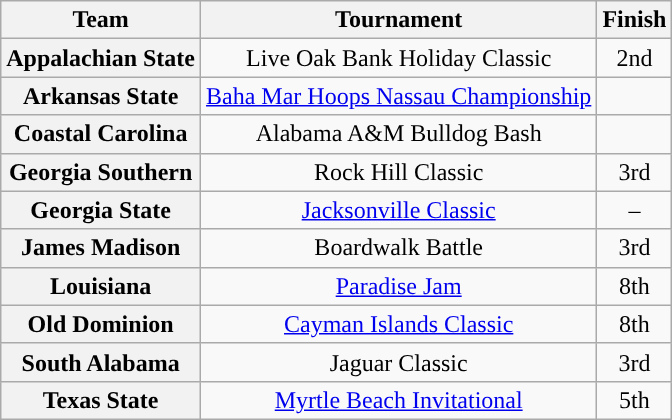<table class="wikitable">
<tr>
<th>Team</th>
<th>Tournament</th>
<th>Finish</th>
</tr>
<tr style="text-align:center;">
<th>Appalachian State</th>
<td>Live Oak Bank Holiday Classic</td>
<td>2nd</td>
</tr>
<tr style="text-align:center;">
<th>Arkansas State</th>
<td><a href='#'>Baha Mar Hoops Nassau Championship</a></td>
<td></td>
</tr>
<tr style="text-align:center;">
<th>Coastal Carolina</th>
<td>Alabama A&M Bulldog Bash</td>
<td></td>
</tr>
<tr style="text-align:center;">
<th>Georgia Southern</th>
<td>Rock Hill Classic</td>
<td>3rd</td>
</tr>
<tr style="text-align:center;">
<th>Georgia State</th>
<td><a href='#'>Jacksonville Classic</a></td>
<td>–</td>
</tr>
<tr style="text-align:center;">
<th>James Madison</th>
<td>Boardwalk Battle</td>
<td>3rd</td>
</tr>
<tr style="text-align:center;">
<th>Louisiana</th>
<td><a href='#'>Paradise Jam</a></td>
<td>8th</td>
</tr>
<tr style="text-align:center;">
<th>Old Dominion</th>
<td><a href='#'>Cayman Islands Classic</a></td>
<td>8th</td>
</tr>
<tr style="text-align:center;">
<th>South Alabama</th>
<td>Jaguar Classic</td>
<td>3rd</td>
</tr>
<tr style="text-align:center;">
<th>Texas State</th>
<td><a href='#'>Myrtle Beach Invitational</a></td>
<td>5th</td>
</tr>
</table>
